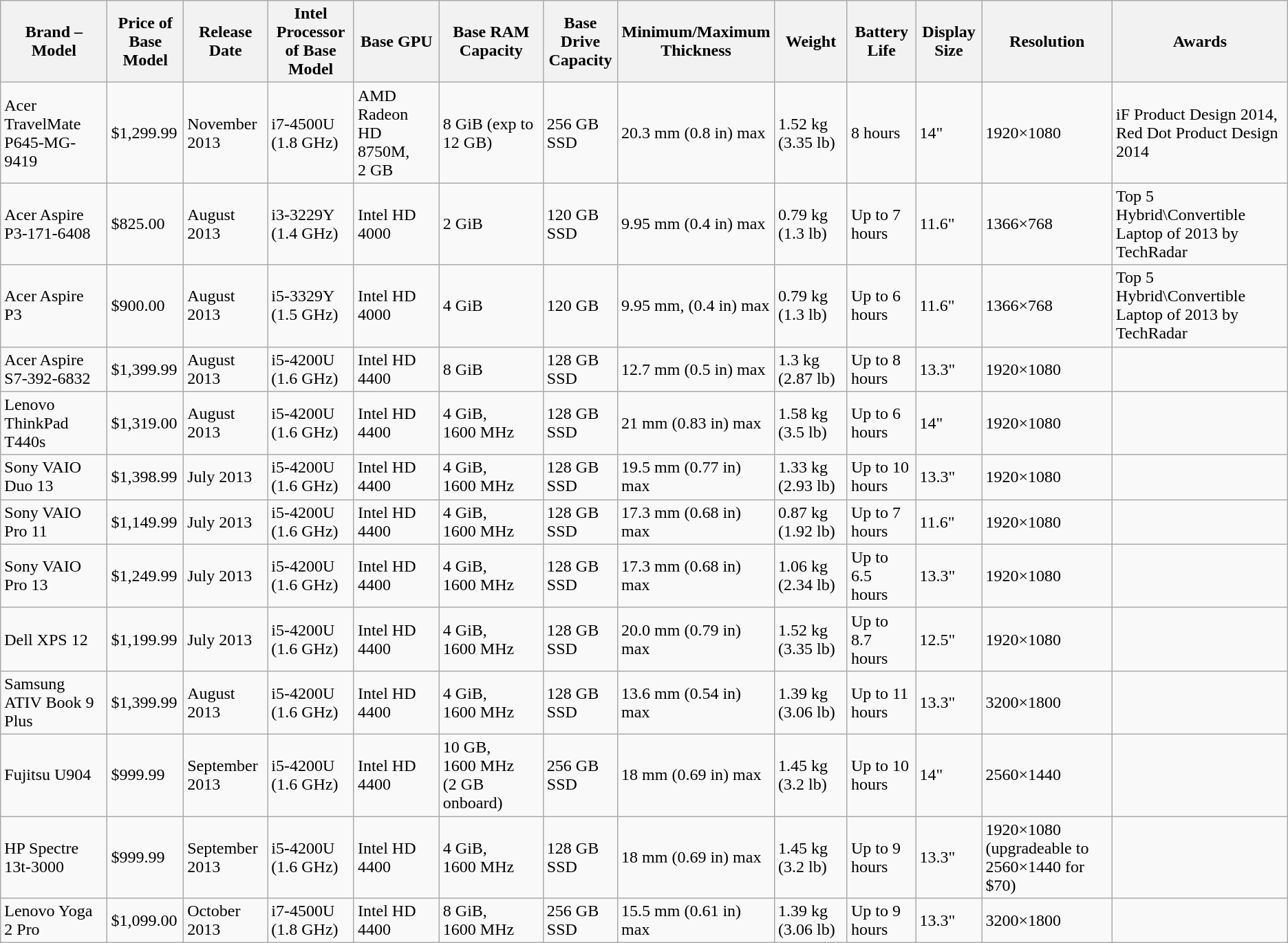<table class="wikitable sortable">
<tr>
<th>Brand – Model</th>
<th>Price of<br>Base Model</th>
<th>Release Date</th>
<th>Intel Processor<br>of Base Model</th>
<th>Base GPU</th>
<th>Base RAM<br>Capacity</th>
<th>Base Drive<br>Capacity</th>
<th>Minimum/Maximum <br> Thickness</th>
<th>Weight</th>
<th>Battery Life</th>
<th>Display Size</th>
<th>Resolution</th>
<th>Awards</th>
</tr>
<tr>
<td>Acer TravelMate P645-MG-9419</td>
<td>$1,299.99</td>
<td data-sort-value="2013-11">November 2013</td>
<td>i7-4500U (1.8 GHz)</td>
<td>AMD Radeon HD 8750M, 2 GB</td>
<td>8 GiB (exp to 12 GB)</td>
<td>256 GB SSD</td>
<td>20.3 mm (0.8 in) max</td>
<td>1.52 kg (3.35 lb)</td>
<td>8 hours</td>
<td>14"</td>
<td>1920×1080</td>
<td>iF Product Design 2014, Red Dot Product Design 2014</td>
</tr>
<tr>
<td>Acer Aspire P3-171-6408</td>
<td>$825.00</td>
<td data-sort-value="2013-08">August 2013</td>
<td>i3-3229Y (1.4 GHz)</td>
<td>Intel HD 4000</td>
<td>2 GiB</td>
<td>120 GB SSD</td>
<td>9.95 mm (0.4 in) max</td>
<td>0.79 kg (1.3 lb)</td>
<td>Up to 7 hours</td>
<td>11.6"</td>
<td>1366×768</td>
<td>Top 5 Hybrid\Convertible Laptop of 2013 by TechRadar</td>
</tr>
<tr>
<td>Acer Aspire P3</td>
<td>$900.00</td>
<td data-sort-value="2013-08">August 2013</td>
<td>i5-3329Y (1.5 GHz)</td>
<td>Intel HD 4000</td>
<td>4 GiB</td>
<td>120 GB</td>
<td>9.95 mm, (0.4 in) max</td>
<td>0.79 kg (1.3 lb)</td>
<td>Up to 6 hours</td>
<td>11.6"</td>
<td>1366×768</td>
<td>Top 5 Hybrid\Convertible Laptop of 2013 by TechRadar</td>
</tr>
<tr>
<td>Acer Aspire S7-392-6832</td>
<td>$1,399.99</td>
<td data-sort-value="2013-08">August 2013</td>
<td>i5-4200U (1.6 GHz)</td>
<td>Intel HD 4400</td>
<td>8 GiB</td>
<td>128 GB SSD</td>
<td>12.7 mm (0.5 in) max</td>
<td>1.3 kg (2.87 lb)</td>
<td>Up to 8 hours</td>
<td>13.3"</td>
<td>1920×1080</td>
<td></td>
</tr>
<tr>
<td>Lenovo ThinkPad T440s</td>
<td>$1,319.00</td>
<td data-sort-value="2013-08">August 2013</td>
<td>i5-4200U (1.6 GHz)</td>
<td>Intel HD 4400</td>
<td>4 GiB, 1600 MHz</td>
<td>128 GB SSD</td>
<td>21 mm (0.83 in) max</td>
<td>1.58 kg (3.5 lb)</td>
<td>Up to 6 hours</td>
<td>14"</td>
<td>1920×1080</td>
<td></td>
</tr>
<tr>
<td>Sony VAIO Duo 13</td>
<td>$1,398.99</td>
<td data-sort-value="2013-07">July 2013</td>
<td>i5-4200U (1.6 GHz)</td>
<td>Intel HD 4400</td>
<td>4 GiB, 1600 MHz</td>
<td>128 GB SSD</td>
<td>19.5 mm (0.77 in) max</td>
<td>1.33 kg (2.93 lb)</td>
<td>Up to 10 hours</td>
<td>13.3"</td>
<td>1920×1080</td>
<td></td>
</tr>
<tr>
<td>Sony VAIO Pro 11</td>
<td>$1,149.99</td>
<td data-sort-value="2013-07">July 2013</td>
<td>i5-4200U (1.6 GHz)</td>
<td>Intel HD 4400</td>
<td>4 GiB, 1600 MHz</td>
<td>128 GB SSD</td>
<td>17.3 mm (0.68 in) max</td>
<td>0.87 kg (1.92 lb)</td>
<td>Up to 7 hours</td>
<td>11.6"</td>
<td>1920×1080</td>
<td></td>
</tr>
<tr>
<td>Sony VAIO Pro 13</td>
<td>$1,249.99</td>
<td data-sort-value="2013-07">July 2013</td>
<td>i5-4200U (1.6 GHz)</td>
<td>Intel HD 4400</td>
<td>4 GiB, 1600 MHz</td>
<td>128 GB SSD</td>
<td>17.3 mm (0.68 in) max</td>
<td>1.06 kg (2.34 lb)</td>
<td>Up to 6.5 hours</td>
<td>13.3"</td>
<td>1920×1080</td>
<td></td>
</tr>
<tr>
<td>Dell XPS 12</td>
<td>$1,199.99</td>
<td data-sort-value="2013-07">July 2013</td>
<td>i5-4200U (1.6 GHz)</td>
<td>Intel HD 4400</td>
<td>4 GiB, 1600 MHz</td>
<td>128 GB SSD</td>
<td>20.0 mm (0.79 in) max</td>
<td>1.52 kg (3.35 lb)</td>
<td>Up to 8.7 hours</td>
<td>12.5"</td>
<td>1920×1080</td>
<td></td>
</tr>
<tr>
<td>Samsung ATIV Book 9 Plus</td>
<td>$1,399.99</td>
<td data-sort-value="2013-08">August 2013</td>
<td>i5-4200U (1.6 GHz)</td>
<td>Intel HD 4400</td>
<td>4 GiB, 1600 MHz</td>
<td>128 GB SSD</td>
<td>13.6 mm (0.54 in) max</td>
<td>1.39 kg (3.06 lb)</td>
<td>Up to 11 hours</td>
<td>13.3"</td>
<td>3200×1800</td>
<td></td>
</tr>
<tr>
<td>Fujitsu U904</td>
<td>$999.99</td>
<td data-sort-value="2013-09">September 2013</td>
<td>i5-4200U (1.6 GHz)</td>
<td>Intel HD 4400</td>
<td>10 GB, 1600 MHz (2 GB onboard)</td>
<td>256 GB SSD</td>
<td>18 mm (0.69 in) max</td>
<td>1.45 kg (3.2 lb)</td>
<td>Up to 10 hours</td>
<td>14"</td>
<td>2560×1440</td>
<td></td>
</tr>
<tr>
<td>HP Spectre 13t-3000</td>
<td>$999.99</td>
<td data-sort-value="2013-09">September 2013</td>
<td>i5-4200U (1.6 GHz)</td>
<td>Intel HD 4400</td>
<td>4 GiB, 1600 MHz</td>
<td>128 GB SSD</td>
<td>18 mm (0.69 in) max</td>
<td>1.45 kg (3.2 lb)</td>
<td>Up to 9 hours</td>
<td>13.3"</td>
<td>1920×1080 (upgradeable to 2560×1440 for $70)</td>
<td></td>
</tr>
<tr>
<td>Lenovo Yoga 2 Pro</td>
<td>$1,099.00</td>
<td data-sort-value="2013-09">October 2013</td>
<td>i7-4500U (1.8 GHz)</td>
<td>Intel HD 4400</td>
<td>8 GiB, 1600 MHz</td>
<td>256 GB SSD</td>
<td>15.5 mm (0.61 in) max</td>
<td>1.39 kg (3.06 lb)</td>
<td>Up to 9 hours</td>
<td>13.3"</td>
<td>3200×1800</td>
<td></td>
</tr>
</table>
